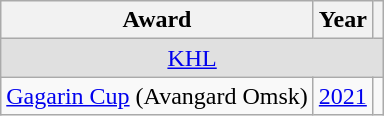<table class="wikitable">
<tr>
<th>Award</th>
<th>Year</th>
<th></th>
</tr>
<tr ALIGN="center" bgcolor="#e0e0e0">
<td colspan="3"><a href='#'>KHL</a></td>
</tr>
<tr>
<td><a href='#'>Gagarin Cup</a> (Avangard Omsk)</td>
<td><a href='#'>2021</a></td>
<td></td>
</tr>
</table>
